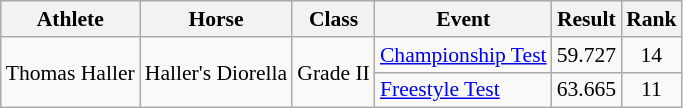<table class=wikitable style="font-size:90%">
<tr>
<th>Athlete</th>
<th>Horse</th>
<th>Class</th>
<th>Event</th>
<th>Result</th>
<th>Rank</th>
</tr>
<tr>
<td align="center" rowspan="2">Thomas Haller</td>
<td align="center" rowspan="2">Haller's Diorella</td>
<td align="center" rowspan="2">Grade II</td>
<td><a href='#'>Championship Test</a></td>
<td align="center">59.727</td>
<td align="center">14</td>
</tr>
<tr>
<td><a href='#'>Freestyle Test</a></td>
<td align="center">63.665</td>
<td align="center">11</td>
</tr>
</table>
